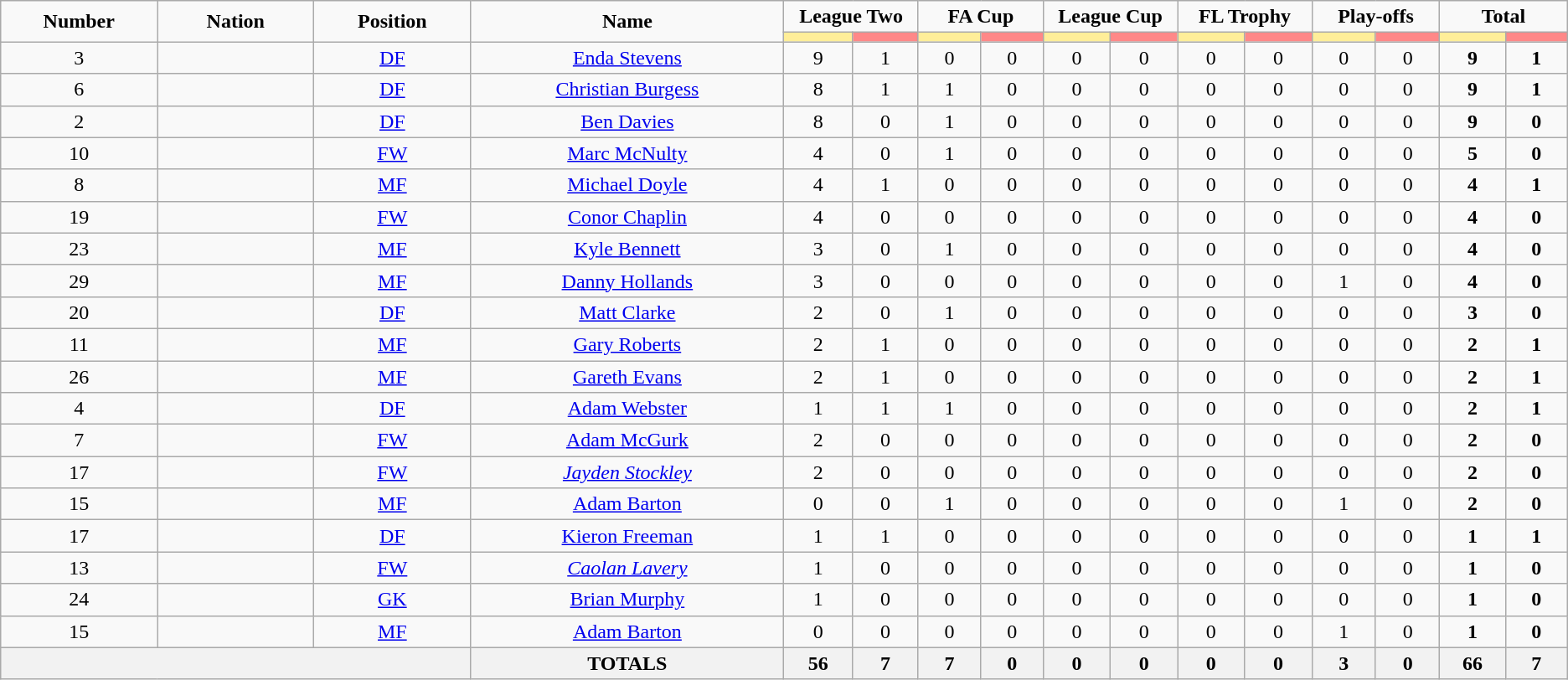<table class="wikitable" style="text-align:center">
<tr style="text-align:center">
<td rowspan="2" style="width:10%; "><strong>Number</strong></td>
<td rowspan="2" style="width:10%; "><strong>Nation</strong></td>
<td rowspan="2" style="width:10%; "><strong>Position</strong></td>
<td rowspan="2" style="width:20%; "><strong>Name</strong></td>
<td colspan="2"><strong>League Two</strong></td>
<td colspan="2"><strong>FA Cup</strong></td>
<td colspan="2"><strong>League Cup</strong></td>
<td colspan="2"><strong>FL Trophy</strong></td>
<td colspan="2"><strong>Play-offs</strong></td>
<td colspan="2"><strong>Total</strong></td>
</tr>
<tr>
<th style="width:60px; background:#fe9;"></th>
<th style="width:60px; background:#ff8888;"></th>
<th style="width:60px; background:#fe9;"></th>
<th style="width:60px; background:#ff8888;"></th>
<th style="width:60px; background:#fe9;"></th>
<th style="width:60px; background:#ff8888;"></th>
<th style="width:60px; background:#fe9;"></th>
<th style="width:60px; background:#ff8888;"></th>
<th style="width:60px; background:#fe9;"></th>
<th style="width:60px; background:#ff8888;"></th>
<th style="width:60px; background:#fe9;"></th>
<th style="width:60px; background:#ff8888;"></th>
</tr>
<tr>
<td>3</td>
<td></td>
<td><a href='#'>DF</a></td>
<td><a href='#'>Enda Stevens</a></td>
<td>9</td>
<td>1</td>
<td>0</td>
<td>0</td>
<td>0</td>
<td>0</td>
<td>0</td>
<td>0</td>
<td>0</td>
<td>0</td>
<td><strong>9</strong></td>
<td><strong>1</strong></td>
</tr>
<tr>
<td>6</td>
<td></td>
<td><a href='#'>DF</a></td>
<td><a href='#'>Christian Burgess</a></td>
<td>8</td>
<td>1</td>
<td>1</td>
<td>0</td>
<td>0</td>
<td>0</td>
<td>0</td>
<td>0</td>
<td>0</td>
<td>0</td>
<td><strong>9</strong></td>
<td><strong>1</strong></td>
</tr>
<tr>
<td>2</td>
<td></td>
<td><a href='#'>DF</a></td>
<td><a href='#'>Ben Davies</a></td>
<td>8</td>
<td>0</td>
<td>1</td>
<td>0</td>
<td>0</td>
<td>0</td>
<td>0</td>
<td>0</td>
<td>0</td>
<td>0</td>
<td><strong>9</strong></td>
<td><strong>0</strong></td>
</tr>
<tr>
<td>10</td>
<td></td>
<td><a href='#'>FW</a></td>
<td><a href='#'>Marc McNulty</a></td>
<td>4</td>
<td>0</td>
<td>1</td>
<td>0</td>
<td>0</td>
<td>0</td>
<td>0</td>
<td>0</td>
<td>0</td>
<td>0</td>
<td><strong>5</strong></td>
<td><strong>0</strong></td>
</tr>
<tr>
<td>8</td>
<td></td>
<td><a href='#'>MF</a></td>
<td><a href='#'>Michael Doyle</a></td>
<td>4</td>
<td>1</td>
<td>0</td>
<td>0</td>
<td>0</td>
<td>0</td>
<td>0</td>
<td>0</td>
<td>0</td>
<td>0</td>
<td><strong>4</strong></td>
<td><strong>1</strong></td>
</tr>
<tr>
<td>19</td>
<td></td>
<td><a href='#'>FW</a></td>
<td><a href='#'>Conor Chaplin</a></td>
<td>4</td>
<td>0</td>
<td>0</td>
<td>0</td>
<td>0</td>
<td>0</td>
<td>0</td>
<td>0</td>
<td>0</td>
<td>0</td>
<td><strong>4</strong></td>
<td><strong>0</strong></td>
</tr>
<tr>
<td>23</td>
<td></td>
<td><a href='#'>MF</a></td>
<td><a href='#'>Kyle Bennett</a></td>
<td>3</td>
<td>0</td>
<td>1</td>
<td>0</td>
<td>0</td>
<td>0</td>
<td>0</td>
<td>0</td>
<td>0</td>
<td>0</td>
<td><strong>4</strong></td>
<td><strong>0</strong></td>
</tr>
<tr>
<td>29</td>
<td></td>
<td><a href='#'>MF</a></td>
<td><a href='#'>Danny Hollands</a></td>
<td>3</td>
<td>0</td>
<td>0</td>
<td>0</td>
<td>0</td>
<td>0</td>
<td>0</td>
<td>0</td>
<td>1</td>
<td>0</td>
<td><strong>4</strong></td>
<td><strong>0</strong></td>
</tr>
<tr>
<td>20</td>
<td></td>
<td><a href='#'>DF</a></td>
<td><a href='#'>Matt Clarke</a></td>
<td>2</td>
<td>0</td>
<td>1</td>
<td>0</td>
<td>0</td>
<td>0</td>
<td>0</td>
<td>0</td>
<td>0</td>
<td>0</td>
<td><strong>3</strong></td>
<td><strong>0</strong></td>
</tr>
<tr>
<td>11</td>
<td></td>
<td><a href='#'>MF</a></td>
<td><a href='#'>Gary Roberts</a></td>
<td>2</td>
<td>1</td>
<td>0</td>
<td>0</td>
<td>0</td>
<td>0</td>
<td>0</td>
<td>0</td>
<td>0</td>
<td>0</td>
<td><strong>2</strong></td>
<td><strong>1</strong></td>
</tr>
<tr>
<td>26</td>
<td></td>
<td><a href='#'>MF</a></td>
<td><a href='#'>Gareth Evans</a></td>
<td>2</td>
<td>1</td>
<td>0</td>
<td>0</td>
<td>0</td>
<td>0</td>
<td>0</td>
<td>0</td>
<td>0</td>
<td>0</td>
<td><strong>2</strong></td>
<td><strong>1</strong></td>
</tr>
<tr>
<td>4</td>
<td></td>
<td><a href='#'>DF</a></td>
<td><a href='#'>Adam Webster</a></td>
<td>1</td>
<td>1</td>
<td>1</td>
<td>0</td>
<td>0</td>
<td>0</td>
<td>0</td>
<td>0</td>
<td>0</td>
<td>0</td>
<td><strong>2</strong></td>
<td><strong>1</strong></td>
</tr>
<tr>
<td>7</td>
<td></td>
<td><a href='#'>FW</a></td>
<td><a href='#'>Adam McGurk</a></td>
<td>2</td>
<td>0</td>
<td>0</td>
<td>0</td>
<td>0</td>
<td>0</td>
<td>0</td>
<td>0</td>
<td>0</td>
<td>0</td>
<td><strong>2</strong></td>
<td><strong>0</strong></td>
</tr>
<tr>
<td>17</td>
<td></td>
<td><a href='#'>FW</a></td>
<td><em><a href='#'>Jayden Stockley</a></em></td>
<td>2</td>
<td>0</td>
<td>0</td>
<td>0</td>
<td>0</td>
<td>0</td>
<td>0</td>
<td>0</td>
<td>0</td>
<td>0</td>
<td><strong>2</strong></td>
<td><strong>0</strong></td>
</tr>
<tr>
<td>15</td>
<td></td>
<td><a href='#'>MF</a></td>
<td><a href='#'>Adam Barton</a></td>
<td>0</td>
<td>0</td>
<td>1</td>
<td>0</td>
<td>0</td>
<td>0</td>
<td>0</td>
<td>0</td>
<td>1</td>
<td>0</td>
<td><strong>2</strong></td>
<td><strong>0</strong></td>
</tr>
<tr>
<td>17</td>
<td></td>
<td><a href='#'>DF</a></td>
<td><a href='#'>Kieron Freeman</a></td>
<td>1</td>
<td>1</td>
<td>0</td>
<td>0</td>
<td>0</td>
<td>0</td>
<td>0</td>
<td>0</td>
<td>0</td>
<td>0</td>
<td><strong>1</strong></td>
<td><strong>1</strong></td>
</tr>
<tr>
<td>13</td>
<td></td>
<td><a href='#'>FW</a></td>
<td><em><a href='#'>Caolan Lavery</a></em></td>
<td>1</td>
<td>0</td>
<td>0</td>
<td>0</td>
<td>0</td>
<td>0</td>
<td>0</td>
<td>0</td>
<td>0</td>
<td>0</td>
<td><strong>1</strong></td>
<td><strong>0</strong></td>
</tr>
<tr>
<td>24</td>
<td></td>
<td><a href='#'>GK</a></td>
<td><a href='#'>Brian Murphy</a></td>
<td>1</td>
<td>0</td>
<td>0</td>
<td>0</td>
<td>0</td>
<td>0</td>
<td>0</td>
<td>0</td>
<td>0</td>
<td>0</td>
<td><strong>1</strong></td>
<td><strong>0</strong></td>
</tr>
<tr>
<td>15</td>
<td></td>
<td><a href='#'>MF</a></td>
<td><a href='#'>Adam Barton</a></td>
<td>0</td>
<td>0</td>
<td>0</td>
<td>0</td>
<td>0</td>
<td>0</td>
<td>0</td>
<td>0</td>
<td>1</td>
<td>0</td>
<td><strong>1</strong></td>
<td><strong>0</strong></td>
</tr>
<tr>
<th colspan="3"></th>
<th>TOTALS</th>
<th>56</th>
<th>7</th>
<th>7</th>
<th>0</th>
<th>0</th>
<th>0</th>
<th>0</th>
<th>0</th>
<th>3</th>
<th>0</th>
<th>66</th>
<th>7</th>
</tr>
</table>
